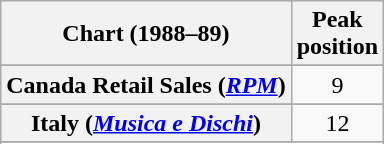<table class="wikitable sortable plainrowheaders" style="text-align:center">
<tr>
<th>Chart (1988–89)</th>
<th>Peak<br>position</th>
</tr>
<tr>
</tr>
<tr>
<th scope="row">Canada Retail Sales (<em><a href='#'>RPM</a></em>)</th>
<td>9</td>
</tr>
<tr>
</tr>
<tr>
<th scope="row">Italy (<em><a href='#'>Musica e Dischi</a></em>)</th>
<td>12</td>
</tr>
<tr>
</tr>
<tr>
</tr>
<tr>
</tr>
<tr>
</tr>
<tr>
</tr>
</table>
